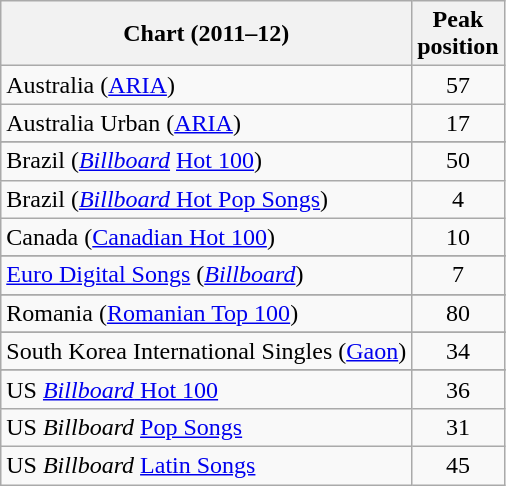<table class="wikitable sortable">
<tr>
<th>Chart (2011–12)</th>
<th>Peak<br>position</th>
</tr>
<tr>
<td>Australia (<a href='#'>ARIA</a>)</td>
<td style="text-align:center;">57</td>
</tr>
<tr>
<td>Australia Urban (<a href='#'>ARIA</a>)</td>
<td style="text-align:center;">17</td>
</tr>
<tr>
</tr>
<tr>
</tr>
<tr>
</tr>
<tr>
<td>Brazil (<em><a href='#'>Billboard</a></em> <a href='#'>Hot 100</a>)</td>
<td align="center">50</td>
</tr>
<tr>
<td>Brazil (<a href='#'><em>Billboard</em> Hot Pop Songs</a>)</td>
<td style="text-align:center;">4</td>
</tr>
<tr>
<td>Canada (<a href='#'>Canadian Hot 100</a>)</td>
<td style="text-align:center;">10</td>
</tr>
<tr>
</tr>
<tr>
</tr>
<tr>
<td><a href='#'>Euro Digital Songs</a> (<em><a href='#'>Billboard</a></em>)</td>
<td align="center">7</td>
</tr>
<tr>
</tr>
<tr>
<td>Romania (<a href='#'>Romanian Top 100</a>)</td>
<td align="center">80</td>
</tr>
<tr>
</tr>
<tr>
<td>South Korea International Singles (<a href='#'>Gaon</a>)</td>
<td style="text-align:center;">34</td>
</tr>
<tr>
</tr>
<tr>
</tr>
<tr>
</tr>
<tr>
<td>US <a href='#'><em>Billboard</em> Hot 100</a></td>
<td style="text-align:center;">36</td>
</tr>
<tr>
<td>US <em>Billboard</em> <a href='#'>Pop Songs</a></td>
<td style="text-align:center;">31</td>
</tr>
<tr>
<td>US <em>Billboard</em> <a href='#'>Latin Songs</a></td>
<td style="text-align:center;">45</td>
</tr>
</table>
